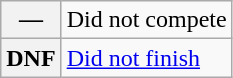<table class="wikitable">
<tr>
<th scope="row">—</th>
<td>Did not compete</td>
</tr>
<tr>
<th scope="row">DNF</th>
<td><a href='#'>Did not finish</a></td>
</tr>
</table>
